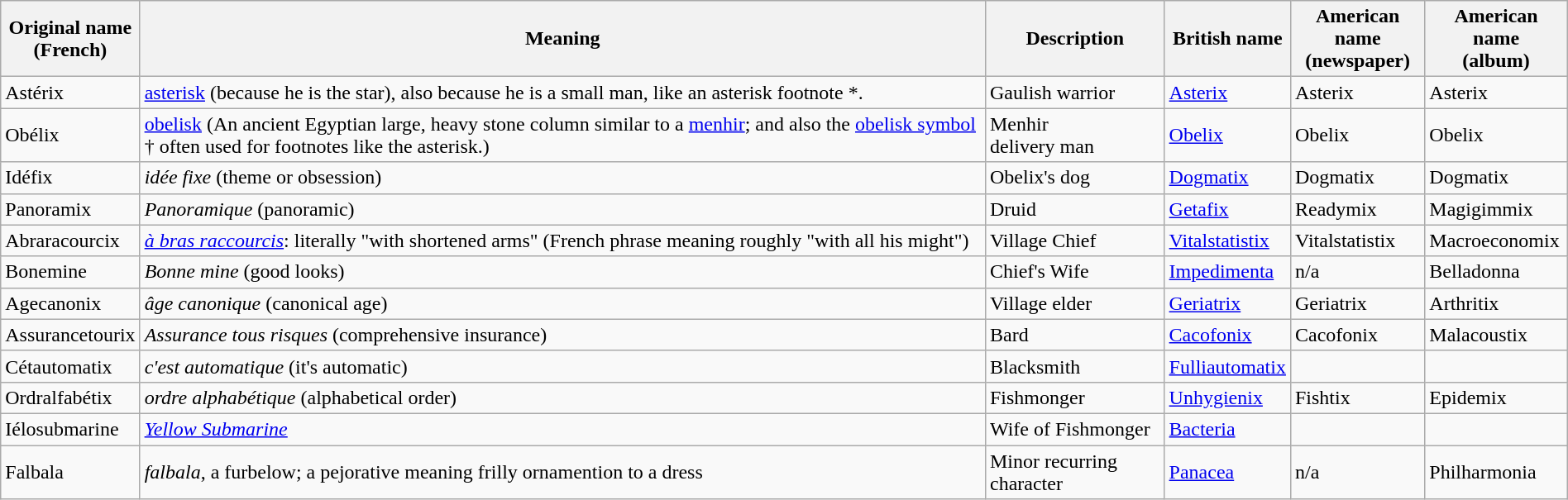<table class="wikitable" width="100%">
<tr>
<th>Original name<br>(French)</th>
<th>Meaning</th>
<th>Description</th>
<th>British name</th>
<th>American name<br>(newspaper)</th>
<th>American name<br>(album)</th>
</tr>
<tr>
<td>Astérix</td>
<td><a href='#'>asterisk</a> (because he is the star), also because he is a small man, like an asterisk footnote *.</td>
<td>Gaulish warrior</td>
<td><a href='#'>Asterix</a></td>
<td>Asterix</td>
<td>Asterix</td>
</tr>
<tr>
<td>Obélix</td>
<td><a href='#'>obelisk</a> (An ancient Egyptian large, heavy stone column similar to a <a href='#'>menhir</a>; and also the <a href='#'>obelisk symbol</a> † often used for footnotes like the asterisk.)</td>
<td>Menhir<br>delivery man</td>
<td><a href='#'>Obelix</a></td>
<td>Obelix</td>
<td>Obelix</td>
</tr>
<tr>
<td>Idéfix</td>
<td><em>idée fixe</em> (theme or obsession)</td>
<td>Obelix's dog</td>
<td><a href='#'>Dogmatix</a></td>
<td>Dogmatix</td>
<td>Dogmatix</td>
</tr>
<tr>
<td>Panoramix</td>
<td><em>Panoramique</em> (panoramic)</td>
<td>Druid</td>
<td><a href='#'>Getafix</a></td>
<td>Readymix</td>
<td>Magigimmix</td>
</tr>
<tr>
<td>Abraracourcix</td>
<td><em><a href='#'>à bras raccourcis</a></em>: literally "with shortened arms" (French phrase meaning roughly "with all his might")</td>
<td>Village Chief</td>
<td><a href='#'>Vitalstatistix</a></td>
<td>Vitalstatistix</td>
<td>Macroeconomix</td>
</tr>
<tr>
<td>Bonemine</td>
<td><em>Bonne mine</em> (good looks)</td>
<td>Chief's Wife</td>
<td><a href='#'>Impedimenta</a></td>
<td>n/a</td>
<td>Belladonna</td>
</tr>
<tr>
<td>Agecanonix</td>
<td><em>âge canonique</em> (canonical age)</td>
<td>Village elder</td>
<td><a href='#'>Geriatrix</a></td>
<td>Geriatrix</td>
<td>Arthritix</td>
</tr>
<tr>
<td>Assurancetourix</td>
<td><em>Assurance tous risques</em> (comprehensive insurance)</td>
<td>Bard</td>
<td><a href='#'>Cacofonix</a></td>
<td>Cacofonix</td>
<td>Malacoustix</td>
</tr>
<tr>
<td>Cétautomatix</td>
<td><em>c'est automatique</em> (it's automatic)</td>
<td>Blacksmith</td>
<td><a href='#'>Fulliautomatix</a></td>
<td></td>
<td></td>
</tr>
<tr>
<td>Ordralfabétix</td>
<td><em>ordre alphabétique</em> (alphabetical order)</td>
<td>Fishmonger</td>
<td><a href='#'>Unhygienix</a></td>
<td>Fishtix</td>
<td>Epidemix</td>
</tr>
<tr>
<td>Iélosubmarine</td>
<td><em><a href='#'>Yellow Submarine</a></em></td>
<td>Wife of Fishmonger</td>
<td><a href='#'>Bacteria</a></td>
<td></td>
<td></td>
</tr>
<tr>
<td>Falbala</td>
<td><em>falbala</em>, a furbelow; a pejorative meaning frilly ornamention to a dress</td>
<td>Minor recurring character</td>
<td><a href='#'>Panacea</a></td>
<td>n/a</td>
<td>Philharmonia</td>
</tr>
</table>
